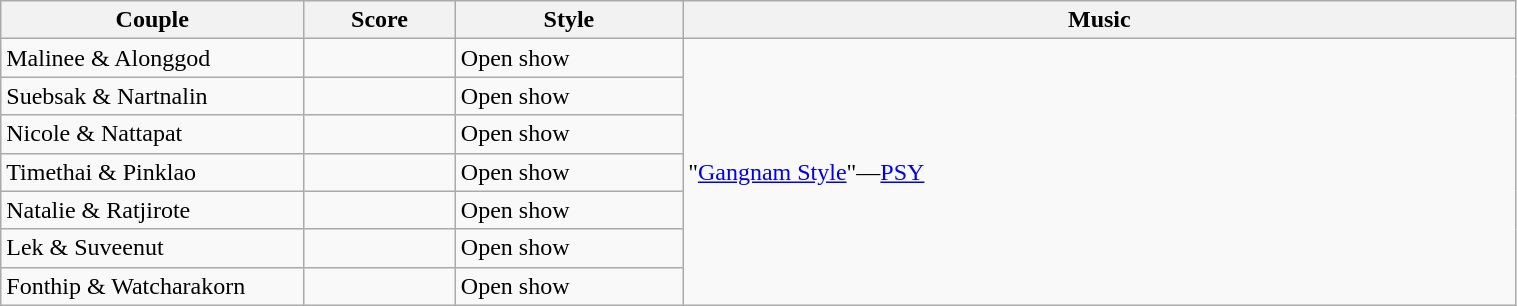<table class="wikitable" style="width:80%;">
<tr>
<th style="width:20%;">Couple</th>
<th style="width:10%;">Score</th>
<th style="width:15%;">Style</th>
<th style="width:60%;">Music</th>
</tr>
<tr>
<td>Malinee & Alonggod</td>
<td></td>
<td>Open show</td>
<td rowspan=7>"<a href='#'>Gangnam Style</a>"—<a href='#'>PSY</a></td>
</tr>
<tr>
<td>Suebsak & Nartnalin</td>
<td></td>
<td>Open show</td>
</tr>
<tr>
<td>Nicole & Nattapat</td>
<td></td>
<td>Open show</td>
</tr>
<tr>
<td>Timethai & Pinklao</td>
<td></td>
<td>Open show</td>
</tr>
<tr>
<td>Natalie & Ratjirote</td>
<td></td>
<td>Open show</td>
</tr>
<tr>
<td>Lek & Suveenut</td>
<td></td>
<td>Open show</td>
</tr>
<tr>
<td>Fonthip & Watcharakorn</td>
<td></td>
<td>Open show</td>
</tr>
</table>
